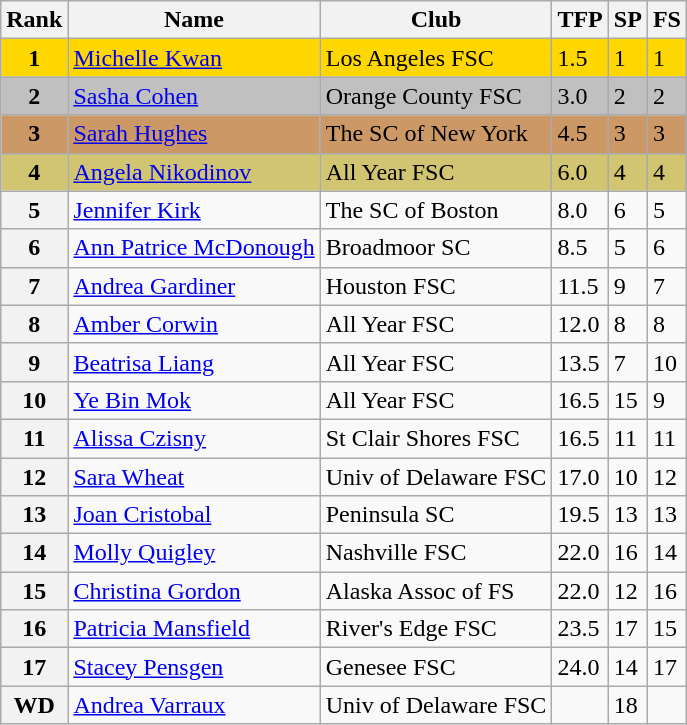<table class="wikitable">
<tr>
<th>Rank</th>
<th>Name</th>
<th>Club</th>
<th>TFP</th>
<th>SP</th>
<th>FS</th>
</tr>
<tr bgcolor="gold">
<td align="center"><strong>1</strong></td>
<td><a href='#'>Michelle Kwan</a></td>
<td>Los Angeles FSC</td>
<td>1.5</td>
<td>1</td>
<td>1</td>
</tr>
<tr bgcolor="silver">
<td align="center"><strong>2</strong></td>
<td><a href='#'>Sasha Cohen</a></td>
<td>Orange County FSC</td>
<td>3.0</td>
<td>2</td>
<td>2</td>
</tr>
<tr bgcolor="cc9966">
<td align="center"><strong>3</strong></td>
<td><a href='#'>Sarah Hughes</a></td>
<td>The SC of New York</td>
<td>4.5</td>
<td>3</td>
<td>3</td>
</tr>
<tr bgcolor="#d1c571">
<td align="center"><strong>4</strong></td>
<td><a href='#'>Angela Nikodinov</a></td>
<td>All Year FSC</td>
<td>6.0</td>
<td>4</td>
<td>4</td>
</tr>
<tr>
<th>5</th>
<td><a href='#'>Jennifer Kirk</a></td>
<td>The SC of Boston</td>
<td>8.0</td>
<td>6</td>
<td>5</td>
</tr>
<tr>
<th>6</th>
<td><a href='#'>Ann Patrice McDonough</a></td>
<td>Broadmoor SC</td>
<td>8.5</td>
<td>5</td>
<td>6</td>
</tr>
<tr>
<th>7</th>
<td><a href='#'>Andrea Gardiner</a></td>
<td>Houston FSC</td>
<td>11.5</td>
<td>9</td>
<td>7</td>
</tr>
<tr>
<th>8</th>
<td><a href='#'>Amber Corwin</a></td>
<td>All Year FSC</td>
<td>12.0</td>
<td>8</td>
<td>8</td>
</tr>
<tr>
<th>9</th>
<td><a href='#'>Beatrisa Liang</a></td>
<td>All Year FSC</td>
<td>13.5</td>
<td>7</td>
<td>10</td>
</tr>
<tr>
<th>10</th>
<td><a href='#'>Ye Bin Mok</a></td>
<td>All Year FSC</td>
<td>16.5</td>
<td>15</td>
<td>9</td>
</tr>
<tr>
<th>11</th>
<td><a href='#'>Alissa Czisny</a></td>
<td>St Clair Shores FSC</td>
<td>16.5</td>
<td>11</td>
<td>11</td>
</tr>
<tr>
<th>12</th>
<td><a href='#'>Sara Wheat</a></td>
<td>Univ of Delaware FSC</td>
<td>17.0</td>
<td>10</td>
<td>12</td>
</tr>
<tr>
<th>13</th>
<td><a href='#'>Joan Cristobal</a></td>
<td>Peninsula SC</td>
<td>19.5</td>
<td>13</td>
<td>13</td>
</tr>
<tr>
<th>14</th>
<td><a href='#'>Molly Quigley</a></td>
<td>Nashville FSC</td>
<td>22.0</td>
<td>16</td>
<td>14</td>
</tr>
<tr>
<th>15</th>
<td><a href='#'>Christina Gordon</a></td>
<td>Alaska Assoc of FS</td>
<td>22.0</td>
<td>12</td>
<td>16</td>
</tr>
<tr>
<th>16</th>
<td><a href='#'>Patricia Mansfield</a></td>
<td>River's Edge FSC</td>
<td>23.5</td>
<td>17</td>
<td>15</td>
</tr>
<tr>
<th>17</th>
<td><a href='#'>Stacey Pensgen</a></td>
<td>Genesee FSC</td>
<td>24.0</td>
<td>14</td>
<td>17</td>
</tr>
<tr>
<th>WD</th>
<td><a href='#'>Andrea Varraux</a></td>
<td>Univ of Delaware FSC</td>
<td></td>
<td>18</td>
<td></td>
</tr>
</table>
